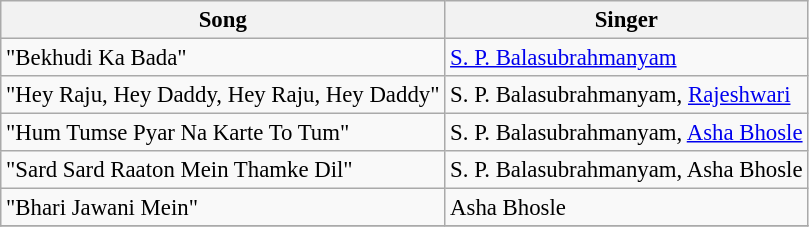<table class="wikitable" style="font-size:95%;">
<tr>
<th>Song</th>
<th>Singer</th>
</tr>
<tr>
<td>"Bekhudi Ka Bada"</td>
<td><a href='#'>S. P. Balasubrahmanyam</a></td>
</tr>
<tr>
<td>"Hey Raju, Hey Daddy, Hey Raju, Hey Daddy"</td>
<td>S. P. Balasubrahmanyam, <a href='#'>Rajeshwari</a></td>
</tr>
<tr>
<td>"Hum Tumse Pyar Na Karte To Tum"</td>
<td>S. P. Balasubrahmanyam, <a href='#'>Asha Bhosle</a></td>
</tr>
<tr>
<td>"Sard Sard Raaton Mein Thamke Dil"</td>
<td>S. P. Balasubrahmanyam, Asha Bhosle</td>
</tr>
<tr>
<td>"Bhari Jawani Mein"</td>
<td>Asha Bhosle</td>
</tr>
<tr>
</tr>
</table>
